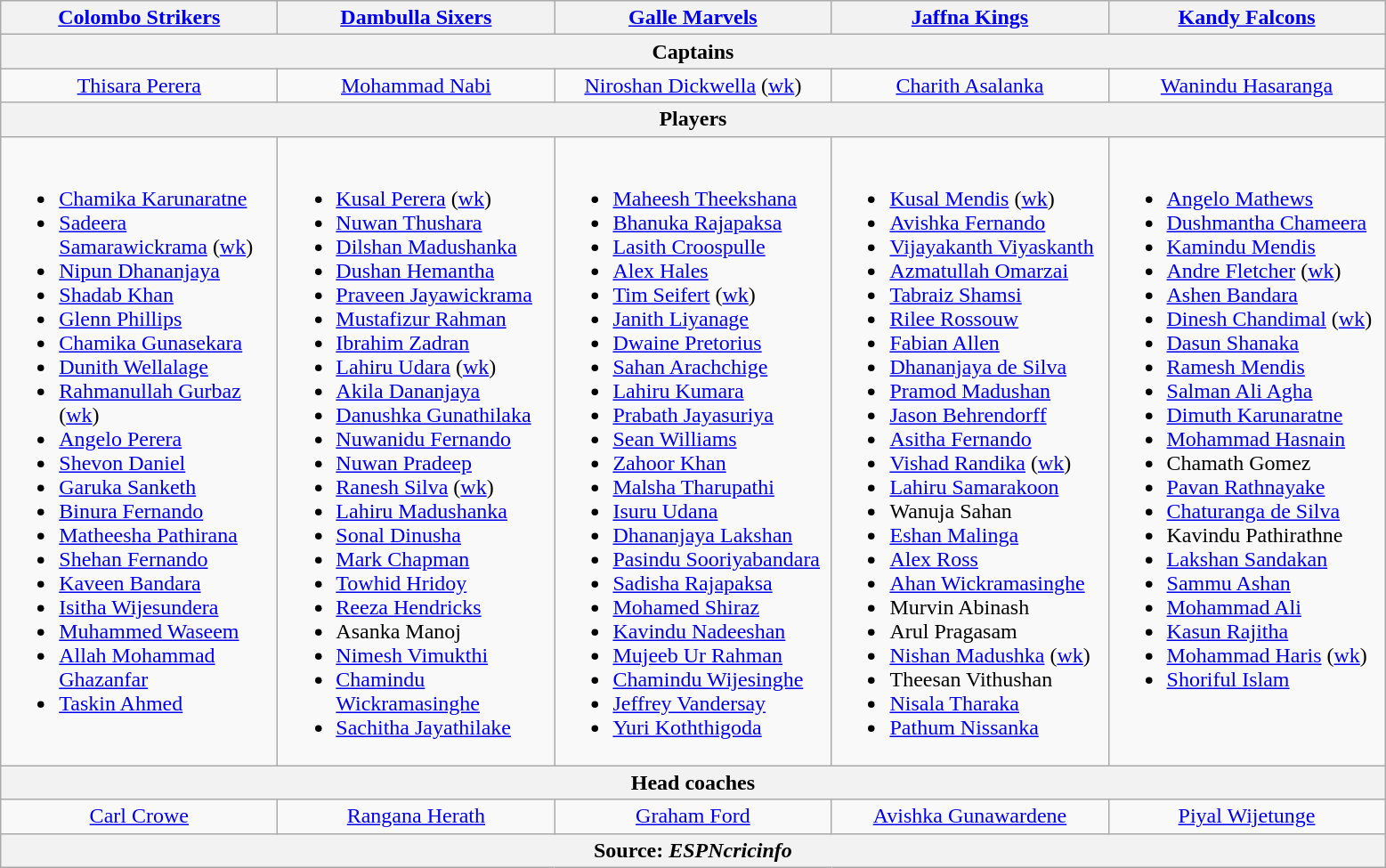<table class="wikitable">
<tr>
<th style="width:200px;"><a href='#'>Colombo Strikers</a></th>
<th style="width:200px;"><a href='#'>Dambulla Sixers</a></th>
<th style="width:200px;"><a href='#'>Galle Marvels</a></th>
<th style="width:200px;"><a href='#'>Jaffna Kings</a></th>
<th style="width:200px;"><a href='#'>Kandy Falcons</a></th>
</tr>
<tr>
<th style="text-align: center" colspan=5><strong>Captains</strong></th>
</tr>
<tr>
<td style="text-align: center"><a href='#'>Thisara Perera</a></td>
<td style="text-align: center"><a href='#'>Mohammad Nabi</a></td>
<td style="text-align: center"><a href='#'>Niroshan Dickwella</a> (<a href='#'>wk</a>)</td>
<td style="text-align: center"><a href='#'>Charith Asalanka</a></td>
<td style="text-align: center"><a href='#'>Wanindu Hasaranga</a></td>
</tr>
<tr>
<th colspan="5" style="text-align: center"><strong>Players</strong></th>
</tr>
<tr>
<td valign=top><br><ul><li><a href='#'>Chamika Karunaratne</a></li><li><a href='#'>Sadeera Samarawickrama</a> (<a href='#'>wk</a>)</li><li><a href='#'>Nipun Dhananjaya</a></li><li><a href='#'>Shadab Khan</a></li><li><a href='#'>Glenn Phillips</a></li><li><a href='#'>Chamika Gunasekara</a></li><li><a href='#'>Dunith Wellalage</a></li><li><a href='#'>Rahmanullah Gurbaz</a> (<a href='#'>wk</a>)</li><li><a href='#'>Angelo Perera</a></li><li><a href='#'>Shevon Daniel</a></li><li><a href='#'>Garuka Sanketh</a></li><li><a href='#'>Binura Fernando</a></li><li><a href='#'>Matheesha Pathirana</a></li><li><a href='#'>Shehan Fernando</a></li><li><a href='#'>Kaveen Bandara</a></li><li><a href='#'>Isitha Wijesundera</a></li><li><a href='#'>Muhammed Waseem</a></li><li><a href='#'>Allah Mohammad Ghazanfar</a></li><li><a href='#'>Taskin Ahmed</a></li></ul></td>
<td valign=top><br><ul><li><a href='#'>Kusal Perera</a> (<a href='#'>wk</a>)</li><li><a href='#'>Nuwan Thushara</a></li><li><a href='#'>Dilshan Madushanka</a></li><li><a href='#'>Dushan Hemantha</a></li><li><a href='#'>Praveen Jayawickrama</a></li><li><a href='#'>Mustafizur Rahman</a></li><li><a href='#'>Ibrahim Zadran</a></li><li><a href='#'>Lahiru Udara</a> (<a href='#'>wk</a>)</li><li><a href='#'>Akila Dananjaya</a></li><li><a href='#'>Danushka Gunathilaka</a></li><li><a href='#'>Nuwanidu Fernando</a></li><li><a href='#'>Nuwan Pradeep</a></li><li><a href='#'>Ranesh Silva</a> (<a href='#'>wk</a>)</li><li><a href='#'>Lahiru Madushanka</a></li><li><a href='#'>Sonal Dinusha</a></li><li><a href='#'>Mark Chapman</a></li><li><a href='#'>Towhid Hridoy</a></li><li><a href='#'>Reeza Hendricks</a></li><li>Asanka Manoj</li><li><a href='#'>Nimesh Vimukthi</a></li><li><a href='#'>Chamindu Wickramasinghe</a></li><li><a href='#'>Sachitha Jayathilake</a></li></ul></td>
<td valign=top><br><ul><li><a href='#'>Maheesh Theekshana</a></li><li><a href='#'>Bhanuka Rajapaksa</a></li><li><a href='#'>Lasith Croospulle</a></li><li><a href='#'>Alex Hales</a></li><li><a href='#'>Tim Seifert</a> (<a href='#'>wk</a>)</li><li><a href='#'>Janith Liyanage</a></li><li><a href='#'>Dwaine Pretorius</a></li><li><a href='#'>Sahan Arachchige</a></li><li><a href='#'>Lahiru Kumara</a></li><li><a href='#'>Prabath Jayasuriya</a></li><li><a href='#'>Sean Williams</a></li><li><a href='#'>Zahoor Khan</a></li><li><a href='#'>Malsha Tharupathi</a></li><li><a href='#'>Isuru Udana</a></li><li><a href='#'>Dhananjaya Lakshan</a></li><li><a href='#'>Pasindu Sooriyabandara</a></li><li><a href='#'>Sadisha Rajapaksa</a></li><li><a href='#'>Mohamed Shiraz</a></li><li><a href='#'>Kavindu Nadeeshan</a></li><li><a href='#'>Mujeeb Ur Rahman</a></li><li><a href='#'>Chamindu Wijesinghe</a></li><li><a href='#'>Jeffrey Vandersay</a></li><li><a href='#'>Yuri Koththigoda</a></li></ul></td>
<td valign=top><br><ul><li><a href='#'>Kusal Mendis</a> (<a href='#'>wk</a>)</li><li><a href='#'>Avishka Fernando</a></li><li><a href='#'>Vijayakanth Viyaskanth</a></li><li><a href='#'>Azmatullah Omarzai</a></li><li><a href='#'>Tabraiz Shamsi</a></li><li><a href='#'>Rilee Rossouw</a></li><li><a href='#'>Fabian Allen</a></li><li><a href='#'>Dhananjaya de Silva</a></li><li><a href='#'>Pramod Madushan</a></li><li><a href='#'>Jason Behrendorff</a></li><li><a href='#'>Asitha Fernando</a></li><li><a href='#'>Vishad Randika</a> (<a href='#'>wk</a>)</li><li><a href='#'>Lahiru Samarakoon</a></li><li>Wanuja Sahan</li><li><a href='#'>Eshan Malinga</a></li><li><a href='#'>Alex Ross</a></li><li><a href='#'>Ahan Wickramasinghe</a></li><li>Murvin Abinash</li><li>Arul Pragasam</li><li><a href='#'>Nishan Madushka</a> (<a href='#'>wk</a>)</li><li>Theesan Vithushan</li><li><a href='#'>Nisala Tharaka</a></li><li><a href='#'>Pathum Nissanka</a></li></ul></td>
<td valign=top><br><ul><li><a href='#'>Angelo Mathews</a></li><li><a href='#'>Dushmantha Chameera</a></li><li><a href='#'>Kamindu Mendis</a></li><li><a href='#'>Andre Fletcher</a> (<a href='#'>wk</a>)</li><li><a href='#'>Ashen Bandara</a></li><li><a href='#'>Dinesh Chandimal</a> (<a href='#'>wk</a>)</li><li><a href='#'>Dasun Shanaka</a></li><li><a href='#'>Ramesh Mendis</a></li><li><a href='#'>Salman Ali Agha</a></li><li><a href='#'>Dimuth Karunaratne</a></li><li><a href='#'>Mohammad Hasnain</a></li><li>Chamath Gomez</li><li><a href='#'>Pavan Rathnayake</a></li><li><a href='#'>Chaturanga de Silva</a></li><li>Kavindu Pathirathne</li><li><a href='#'>Lakshan Sandakan</a></li><li><a href='#'>Sammu Ashan</a></li><li><a href='#'>Mohammad Ali</a></li><li><a href='#'>Kasun Rajitha</a></li><li><a href='#'>Mohammad Haris</a> (<a href='#'>wk</a>)</li><li><a href='#'>Shoriful Islam</a></li></ul></td>
</tr>
<tr>
<th colspan="5" style="text-align: center"><strong>Head coaches</strong></th>
</tr>
<tr>
<td style="text-align: center"><a href='#'>Carl Crowe</a></td>
<td style="text-align: center"><a href='#'>Rangana Herath</a></td>
<td style="text-align: center"><a href='#'>Graham Ford</a></td>
<td style="text-align: center"><a href='#'>Avishka Gunawardene</a></td>
<td style="text-align: center"><a href='#'>Piyal Wijetunge</a></td>
</tr>
<tr>
<th colspan="5" style="text-align: center"><strong>Source: <em>ESPNcricinfo<strong><em></th>
</tr>
</table>
